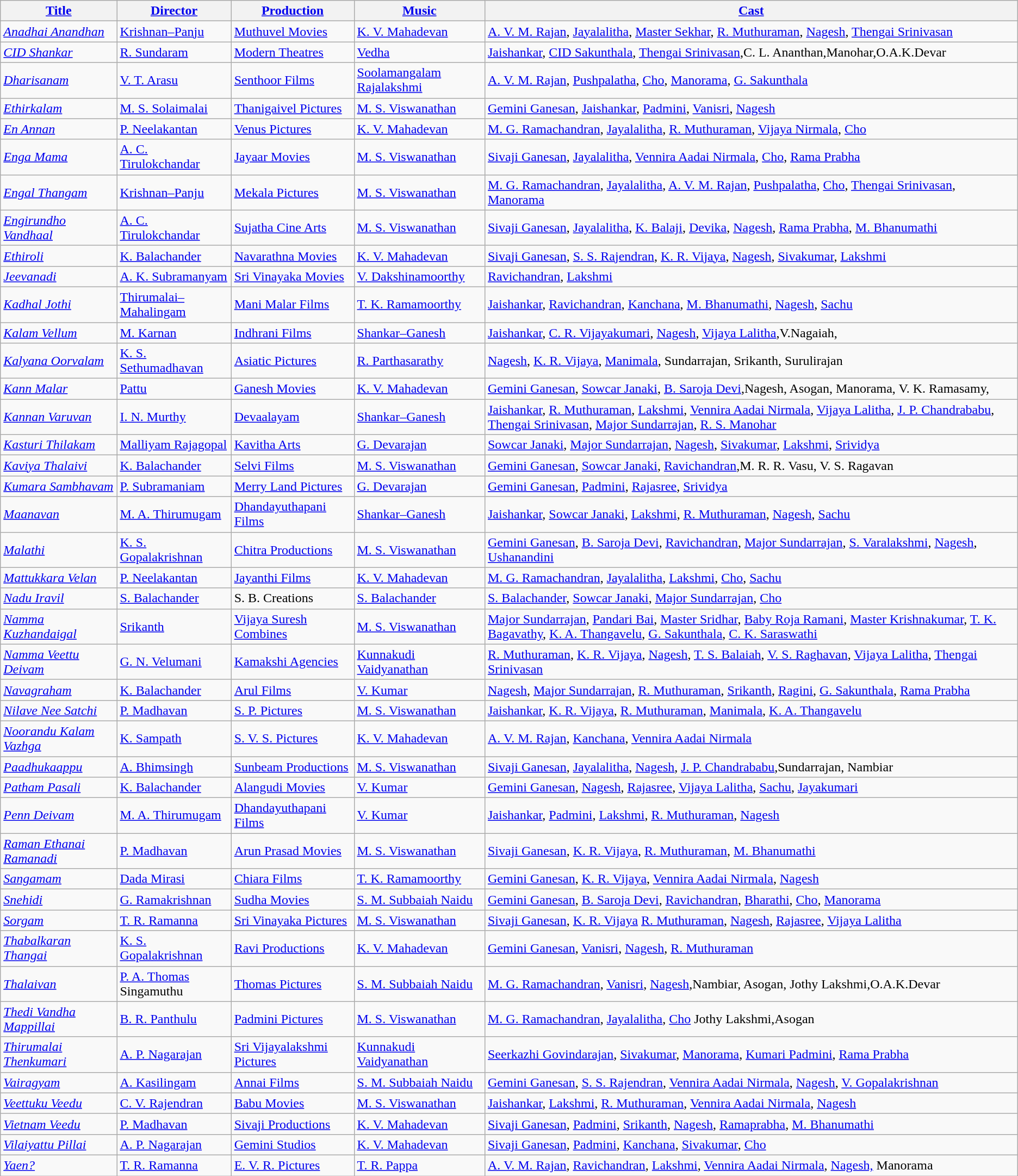<table class="wikitable">
<tr>
<th><a href='#'>Title</a></th>
<th><a href='#'>Director</a></th>
<th><a href='#'>Production</a></th>
<th><a href='#'>Music</a></th>
<th><a href='#'>Cast</a></th>
</tr>
<tr>
<td><em><a href='#'>Anadhai Anandhan</a></em></td>
<td><a href='#'>Krishnan–Panju</a></td>
<td><a href='#'>Muthuvel Movies</a></td>
<td><a href='#'>K. V. Mahadevan</a></td>
<td><a href='#'>A. V. M. Rajan</a>, <a href='#'>Jayalalitha</a>, <a href='#'>Master Sekhar</a>, <a href='#'>R. Muthuraman</a>, <a href='#'>Nagesh</a>, <a href='#'>Thengai Srinivasan</a></td>
</tr>
<tr>
<td><em><a href='#'>CID Shankar</a></em></td>
<td><a href='#'>R. Sundaram</a></td>
<td><a href='#'>Modern Theatres</a></td>
<td><a href='#'>Vedha</a></td>
<td><a href='#'>Jaishankar</a>, <a href='#'>CID Sakunthala</a>, <a href='#'>Thengai Srinivasan</a>,C. L. Ananthan,Manohar,O.A.K.Devar</td>
</tr>
<tr>
<td><em><a href='#'>Dharisanam</a></em></td>
<td><a href='#'>V. T. Arasu</a></td>
<td><a href='#'>Senthoor Films</a></td>
<td><a href='#'>Soolamangalam Rajalakshmi</a></td>
<td><a href='#'>A. V. M. Rajan</a>, <a href='#'>Pushpalatha</a>, <a href='#'>Cho</a>, <a href='#'>Manorama</a>, <a href='#'>G. Sakunthala</a></td>
</tr>
<tr>
<td><em><a href='#'>Ethirkalam</a></em></td>
<td><a href='#'>M. S. Solaimalai</a></td>
<td><a href='#'>Thanigaivel Pictures</a></td>
<td><a href='#'>M. S. Viswanathan</a></td>
<td><a href='#'>Gemini Ganesan</a>, <a href='#'>Jaishankar</a>, <a href='#'>Padmini</a>, <a href='#'>Vanisri</a>, <a href='#'>Nagesh</a></td>
</tr>
<tr>
<td><em><a href='#'>En Annan</a></em></td>
<td><a href='#'>P. Neelakantan</a></td>
<td><a href='#'>Venus Pictures</a></td>
<td><a href='#'>K. V. Mahadevan</a></td>
<td><a href='#'>M. G. Ramachandran</a>, <a href='#'>Jayalalitha</a>, <a href='#'>R. Muthuraman</a>, <a href='#'>Vijaya Nirmala</a>, <a href='#'>Cho</a></td>
</tr>
<tr>
<td><em><a href='#'>Enga Mama</a></em></td>
<td><a href='#'>A. C. Tirulokchandar</a></td>
<td><a href='#'>Jayaar Movies</a></td>
<td><a href='#'>M. S. Viswanathan</a></td>
<td><a href='#'>Sivaji Ganesan</a>, <a href='#'>Jayalalitha</a>, <a href='#'>Vennira Aadai Nirmala</a>, <a href='#'>Cho</a>, <a href='#'>Rama Prabha</a></td>
</tr>
<tr>
<td><em><a href='#'>Engal Thangam</a></em></td>
<td><a href='#'>Krishnan–Panju</a></td>
<td><a href='#'>Mekala Pictures</a></td>
<td><a href='#'>M. S. Viswanathan</a></td>
<td><a href='#'>M. G. Ramachandran</a>, <a href='#'>Jayalalitha</a>, <a href='#'>A. V. M. Rajan</a>, <a href='#'>Pushpalatha</a>, <a href='#'>Cho</a>, <a href='#'>Thengai Srinivasan</a>, <a href='#'>Manorama</a></td>
</tr>
<tr>
<td><em><a href='#'>Engirundho Vandhaal</a></em></td>
<td><a href='#'>A. C. Tirulokchandar</a></td>
<td><a href='#'>Sujatha Cine Arts</a></td>
<td><a href='#'>M. S. Viswanathan</a></td>
<td><a href='#'>Sivaji Ganesan</a>, <a href='#'>Jayalalitha</a>, <a href='#'>K. Balaji</a>, <a href='#'>Devika</a>, <a href='#'>Nagesh</a>, <a href='#'>Rama Prabha</a>, <a href='#'>M. Bhanumathi</a></td>
</tr>
<tr>
<td><em><a href='#'>Ethiroli</a></em></td>
<td><a href='#'>K. Balachander</a></td>
<td><a href='#'>Navarathna Movies</a></td>
<td><a href='#'>K. V. Mahadevan</a></td>
<td><a href='#'>Sivaji Ganesan</a>, <a href='#'>S. S. Rajendran</a>, <a href='#'>K. R. Vijaya</a>, <a href='#'>Nagesh</a>, <a href='#'>Sivakumar</a>, <a href='#'>Lakshmi</a></td>
</tr>
<tr>
<td><em><a href='#'>Jeevanadi</a></em></td>
<td><a href='#'>A. K. Subramanyam</a></td>
<td><a href='#'>Sri Vinayaka Movies</a></td>
<td><a href='#'>V. Dakshinamoorthy</a></td>
<td><a href='#'>Ravichandran</a>, <a href='#'>Lakshmi</a></td>
</tr>
<tr>
<td><em><a href='#'>Kadhal Jothi</a></em></td>
<td><a href='#'>Thirumalai–Mahalingam</a></td>
<td><a href='#'>Mani Malar Films</a></td>
<td><a href='#'>T. K. Ramamoorthy</a></td>
<td><a href='#'>Jaishankar</a>, <a href='#'>Ravichandran</a>, <a href='#'>Kanchana</a>, <a href='#'>M. Bhanumathi</a>, <a href='#'>Nagesh</a>, <a href='#'>Sachu</a></td>
</tr>
<tr>
<td><em><a href='#'>Kalam Vellum</a></em></td>
<td><a href='#'>M. Karnan</a></td>
<td><a href='#'>Indhrani Films</a></td>
<td><a href='#'>Shankar–Ganesh</a></td>
<td><a href='#'>Jaishankar</a>, <a href='#'>C. R. Vijayakumari</a>, <a href='#'>Nagesh</a>, <a href='#'>Vijaya Lalitha</a>,V.Nagaiah,</td>
</tr>
<tr>
<td><em><a href='#'>Kalyana Oorvalam</a></em></td>
<td><a href='#'>K. S. Sethumadhavan</a></td>
<td><a href='#'>Asiatic Pictures</a></td>
<td><a href='#'>R. Parthasarathy</a></td>
<td><a href='#'>Nagesh</a>, <a href='#'>K. R. Vijaya</a>, <a href='#'>Manimala</a>, Sundarrajan, Srikanth, Surulirajan</td>
</tr>
<tr>
<td><em><a href='#'>Kann Malar</a></em></td>
<td><a href='#'>Pattu</a></td>
<td><a href='#'>Ganesh Movies</a></td>
<td><a href='#'>K. V. Mahadevan</a></td>
<td><a href='#'>Gemini Ganesan</a>, <a href='#'>Sowcar Janaki</a>, <a href='#'>B. Saroja Devi</a>,Nagesh, Asogan, Manorama, V. K. Ramasamy,</td>
</tr>
<tr>
<td><em><a href='#'>Kannan Varuvan</a></em></td>
<td><a href='#'>I. N. Murthy</a></td>
<td><a href='#'>Devaalayam</a></td>
<td><a href='#'>Shankar–Ganesh</a></td>
<td><a href='#'>Jaishankar</a>, <a href='#'>R. Muthuraman</a>, <a href='#'>Lakshmi</a>, <a href='#'>Vennira Aadai Nirmala</a>, <a href='#'>Vijaya Lalitha</a>, <a href='#'>J. P. Chandrababu</a>, <a href='#'>Thengai Srinivasan</a>, <a href='#'>Major Sundarrajan</a>, <a href='#'>R. S. Manohar</a></td>
</tr>
<tr>
<td><em><a href='#'>Kasturi Thilakam</a></em></td>
<td><a href='#'>Malliyam Rajagopal</a></td>
<td><a href='#'>Kavitha Arts</a></td>
<td><a href='#'>G. Devarajan</a></td>
<td><a href='#'>Sowcar Janaki</a>, <a href='#'>Major Sundarrajan</a>, <a href='#'>Nagesh</a>, <a href='#'>Sivakumar</a>, <a href='#'>Lakshmi</a>, <a href='#'>Srividya</a></td>
</tr>
<tr>
<td><em><a href='#'>Kaviya Thalaivi</a></em></td>
<td><a href='#'>K. Balachander</a></td>
<td><a href='#'>Selvi Films</a></td>
<td><a href='#'>M. S. Viswanathan</a></td>
<td><a href='#'>Gemini Ganesan</a>, <a href='#'>Sowcar Janaki</a>, <a href='#'>Ravichandran</a>,M. R. R. Vasu, V. S. Ragavan</td>
</tr>
<tr>
<td><em><a href='#'>Kumara Sambhavam</a></em></td>
<td><a href='#'>P. Subramaniam</a></td>
<td><a href='#'>Merry Land Pictures</a></td>
<td><a href='#'>G. Devarajan</a></td>
<td><a href='#'>Gemini Ganesan</a>, <a href='#'>Padmini</a>, <a href='#'>Rajasree</a>, <a href='#'>Srividya</a></td>
</tr>
<tr>
<td><em><a href='#'>Maanavan</a></em></td>
<td><a href='#'>M. A. Thirumugam</a></td>
<td><a href='#'>Dhandayuthapani Films</a></td>
<td><a href='#'>Shankar–Ganesh</a></td>
<td><a href='#'>Jaishankar</a>, <a href='#'>Sowcar Janaki</a>, <a href='#'>Lakshmi</a>, <a href='#'>R. Muthuraman</a>, <a href='#'>Nagesh</a>, <a href='#'>Sachu</a></td>
</tr>
<tr>
<td><em><a href='#'>Malathi</a></em></td>
<td><a href='#'>K. S. Gopalakrishnan</a></td>
<td><a href='#'>Chitra Productions</a></td>
<td><a href='#'>M. S. Viswanathan</a></td>
<td><a href='#'>Gemini Ganesan</a>, <a href='#'>B. Saroja Devi</a>, <a href='#'>Ravichandran</a>, <a href='#'>Major Sundarrajan</a>, <a href='#'>S. Varalakshmi</a>, <a href='#'>Nagesh</a>, <a href='#'>Ushanandini</a></td>
</tr>
<tr>
<td><em><a href='#'>Mattukkara Velan</a></em></td>
<td><a href='#'>P. Neelakantan</a></td>
<td><a href='#'>Jayanthi Films</a></td>
<td><a href='#'>K. V. Mahadevan</a></td>
<td><a href='#'>M. G. Ramachandran</a>, <a href='#'>Jayalalitha</a>, <a href='#'>Lakshmi</a>, <a href='#'>Cho</a>, <a href='#'>Sachu</a></td>
</tr>
<tr>
<td><em><a href='#'>Nadu Iravil</a></em></td>
<td><a href='#'>S. Balachander</a></td>
<td>S. B. Creations</td>
<td><a href='#'>S. Balachander</a></td>
<td><a href='#'>S. Balachander</a>, <a href='#'>Sowcar Janaki</a>, <a href='#'>Major Sundarrajan</a>, <a href='#'>Cho</a></td>
</tr>
<tr>
<td><em><a href='#'>Namma Kuzhandaigal</a></em></td>
<td><a href='#'>Srikanth</a></td>
<td><a href='#'>Vijaya Suresh Combines</a></td>
<td><a href='#'>M. S. Viswanathan</a></td>
<td><a href='#'>Major Sundarrajan</a>, <a href='#'>Pandari Bai</a>, <a href='#'>Master Sridhar</a>, <a href='#'>Baby Roja Ramani</a>, <a href='#'>Master Krishnakumar</a>, <a href='#'>T. K. Bagavathy</a>, <a href='#'>K. A. Thangavelu</a>, <a href='#'>G. Sakunthala</a>, <a href='#'>C. K. Saraswathi</a></td>
</tr>
<tr>
<td><em><a href='#'>Namma Veettu Deivam</a></em></td>
<td><a href='#'>G. N. Velumani</a></td>
<td><a href='#'>Kamakshi Agencies</a></td>
<td><a href='#'>Kunnakudi Vaidyanathan</a></td>
<td><a href='#'>R. Muthuraman</a>, <a href='#'>K. R. Vijaya</a>, <a href='#'>Nagesh</a>, <a href='#'>T. S. Balaiah</a>, <a href='#'>V. S. Raghavan</a>, <a href='#'>Vijaya Lalitha</a>, <a href='#'>Thengai Srinivasan</a></td>
</tr>
<tr>
<td><em><a href='#'>Navagraham</a></em></td>
<td><a href='#'>K. Balachander</a></td>
<td><a href='#'>Arul Films</a></td>
<td><a href='#'>V. Kumar</a></td>
<td><a href='#'>Nagesh</a>, <a href='#'>Major Sundarrajan</a>, <a href='#'>R. Muthuraman</a>, <a href='#'>Srikanth</a>, <a href='#'>Ragini</a>, <a href='#'>G. Sakunthala</a>, <a href='#'>Rama Prabha</a></td>
</tr>
<tr>
<td><em><a href='#'>Nilave Nee Satchi</a></em></td>
<td><a href='#'>P. Madhavan</a></td>
<td><a href='#'>S. P. Pictures</a></td>
<td><a href='#'>M. S. Viswanathan</a></td>
<td><a href='#'>Jaishankar</a>, <a href='#'>K. R. Vijaya</a>, <a href='#'>R. Muthuraman</a>, <a href='#'>Manimala</a>, <a href='#'>K. A. Thangavelu</a></td>
</tr>
<tr>
<td><em><a href='#'>Noorandu Kalam Vazhga</a></em></td>
<td><a href='#'>K. Sampath</a></td>
<td><a href='#'>S. V. S. Pictures</a></td>
<td><a href='#'>K. V. Mahadevan</a></td>
<td><a href='#'>A. V. M. Rajan</a>, <a href='#'>Kanchana</a>, <a href='#'>Vennira Aadai Nirmala</a></td>
</tr>
<tr>
<td><em><a href='#'>Paadhukaappu</a></em></td>
<td><a href='#'>A. Bhimsingh</a></td>
<td><a href='#'>Sunbeam Productions</a></td>
<td><a href='#'>M. S. Viswanathan</a></td>
<td><a href='#'>Sivaji Ganesan</a>, <a href='#'>Jayalalitha</a>, <a href='#'>Nagesh</a>, <a href='#'>J. P. Chandrababu</a>,Sundarrajan, Nambiar</td>
</tr>
<tr>
<td><em><a href='#'>Patham Pasali</a></em></td>
<td><a href='#'>K. Balachander</a></td>
<td><a href='#'>Alangudi Movies</a></td>
<td><a href='#'>V. Kumar</a></td>
<td><a href='#'>Gemini Ganesan</a>, <a href='#'>Nagesh</a>, <a href='#'>Rajasree</a>, <a href='#'>Vijaya Lalitha</a>, <a href='#'>Sachu</a>, <a href='#'>Jayakumari</a></td>
</tr>
<tr>
<td><em><a href='#'>Penn Deivam</a></em></td>
<td><a href='#'>M. A. Thirumugam</a></td>
<td><a href='#'>Dhandayuthapani Films</a></td>
<td><a href='#'>V. Kumar</a></td>
<td><a href='#'>Jaishankar</a>, <a href='#'>Padmini</a>, <a href='#'>Lakshmi</a>, <a href='#'>R. Muthuraman</a>, <a href='#'>Nagesh</a></td>
</tr>
<tr>
<td><em><a href='#'>Raman Ethanai Ramanadi</a></em></td>
<td><a href='#'>P. Madhavan</a></td>
<td><a href='#'>Arun Prasad Movies</a></td>
<td><a href='#'>M. S. Viswanathan</a></td>
<td><a href='#'>Sivaji Ganesan</a>, <a href='#'>K. R. Vijaya</a>, <a href='#'>R. Muthuraman</a>, <a href='#'>M. Bhanumathi</a></td>
</tr>
<tr>
<td><em><a href='#'>Sangamam</a></em></td>
<td><a href='#'>Dada Mirasi</a></td>
<td><a href='#'>Chiara Films</a></td>
<td><a href='#'>T. K. Ramamoorthy</a></td>
<td><a href='#'>Gemini Ganesan</a>, <a href='#'>K. R. Vijaya</a>, <a href='#'>Vennira Aadai Nirmala</a>, <a href='#'>Nagesh</a></td>
</tr>
<tr>
<td><em><a href='#'>Snehidi</a></em></td>
<td><a href='#'>G. Ramakrishnan</a></td>
<td><a href='#'>Sudha Movies</a></td>
<td><a href='#'>S. M. Subbaiah Naidu</a></td>
<td><a href='#'>Gemini Ganesan</a>, <a href='#'>B. Saroja Devi</a>, <a href='#'>Ravichandran</a>, <a href='#'>Bharathi</a>, <a href='#'>Cho</a>, <a href='#'>Manorama</a></td>
</tr>
<tr>
<td><em><a href='#'>Sorgam</a></em></td>
<td><a href='#'>T. R. Ramanna</a></td>
<td><a href='#'>Sri Vinayaka Pictures</a></td>
<td><a href='#'>M. S. Viswanathan</a></td>
<td><a href='#'>Sivaji Ganesan</a>, <a href='#'>K. R. Vijaya</a> <a href='#'>R. Muthuraman</a>, <a href='#'>Nagesh</a>, <a href='#'>Rajasree</a>, <a href='#'>Vijaya Lalitha</a></td>
</tr>
<tr>
<td><em><a href='#'>Thabalkaran Thangai</a></em></td>
<td><a href='#'>K. S. Gopalakrishnan</a></td>
<td><a href='#'>Ravi Productions</a></td>
<td><a href='#'>K. V. Mahadevan</a></td>
<td><a href='#'>Gemini Ganesan</a>, <a href='#'>Vanisri</a>, <a href='#'>Nagesh</a>, <a href='#'>R. Muthuraman</a></td>
</tr>
<tr>
<td><em><a href='#'>Thalaivan</a></em></td>
<td><a href='#'>P. A. Thomas</a><br>Singamuthu</td>
<td><a href='#'>Thomas Pictures</a></td>
<td><a href='#'>S. M. Subbaiah Naidu</a></td>
<td><a href='#'>M. G. Ramachandran</a>, <a href='#'>Vanisri</a>, <a href='#'>Nagesh</a>,Nambiar, Asogan, Jothy Lakshmi,O.A.K.Devar</td>
</tr>
<tr>
<td><em><a href='#'>Thedi Vandha Mappillai</a></em></td>
<td><a href='#'>B. R. Panthulu</a></td>
<td><a href='#'>Padmini Pictures</a></td>
<td><a href='#'>M. S. Viswanathan</a></td>
<td><a href='#'>M. G. Ramachandran</a>, <a href='#'>Jayalalitha</a>, <a href='#'>Cho</a> Jothy Lakshmi,Asogan</td>
</tr>
<tr>
<td><em><a href='#'>Thirumalai Thenkumari</a></em></td>
<td><a href='#'>A. P. Nagarajan</a></td>
<td><a href='#'>Sri Vijayalakshmi Pictures</a></td>
<td><a href='#'>Kunnakudi Vaidyanathan</a></td>
<td><a href='#'>Seerkazhi Govindarajan</a>, <a href='#'>Sivakumar</a>, <a href='#'>Manorama</a>, <a href='#'>Kumari Padmini</a>, <a href='#'>Rama Prabha</a></td>
</tr>
<tr>
<td><em><a href='#'>Vairagyam</a></em></td>
<td><a href='#'>A. Kasilingam</a></td>
<td><a href='#'>Annai Films</a></td>
<td><a href='#'>S. M. Subbaiah Naidu</a></td>
<td><a href='#'>Gemini Ganesan</a>, <a href='#'>S. S. Rajendran</a>, <a href='#'>Vennira Aadai Nirmala</a>, <a href='#'>Nagesh</a>, <a href='#'>V. Gopalakrishnan</a></td>
</tr>
<tr>
<td><em><a href='#'>Veettuku Veedu</a></em></td>
<td><a href='#'>C. V. Rajendran</a></td>
<td><a href='#'>Babu Movies</a></td>
<td><a href='#'>M. S. Viswanathan</a></td>
<td><a href='#'>Jaishankar</a>, <a href='#'>Lakshmi</a>, <a href='#'>R. Muthuraman</a>, <a href='#'>Vennira Aadai Nirmala</a>, <a href='#'>Nagesh</a></td>
</tr>
<tr>
<td><em><a href='#'>Vietnam Veedu</a></em></td>
<td><a href='#'>P. Madhavan</a></td>
<td><a href='#'>Sivaji Productions</a></td>
<td><a href='#'>K. V. Mahadevan</a></td>
<td><a href='#'>Sivaji Ganesan</a>, <a href='#'>Padmini</a>, <a href='#'>Srikanth</a>, <a href='#'>Nagesh</a>, <a href='#'>Ramaprabha</a>, <a href='#'>M. Bhanumathi</a></td>
</tr>
<tr>
<td><em><a href='#'>Vilaiyattu Pillai</a></em></td>
<td><a href='#'>A. P. Nagarajan</a></td>
<td><a href='#'>Gemini Studios</a></td>
<td><a href='#'>K. V. Mahadevan</a></td>
<td><a href='#'>Sivaji Ganesan</a>, <a href='#'>Padmini</a>, <a href='#'>Kanchana</a>, <a href='#'>Sivakumar</a>, <a href='#'>Cho</a></td>
</tr>
<tr>
<td><em><a href='#'>Yaen?</a></em></td>
<td><a href='#'>T. R. Ramanna</a></td>
<td><a href='#'>E. V. R. Pictures</a></td>
<td><a href='#'>T. R. Pappa</a></td>
<td><a href='#'>A. V. M. Rajan</a>, <a href='#'>Ravichandran</a>, <a href='#'>Lakshmi</a>, <a href='#'>Vennira Aadai Nirmala</a>, <a href='#'>Nagesh,</a> Manorama</td>
</tr>
</table>
